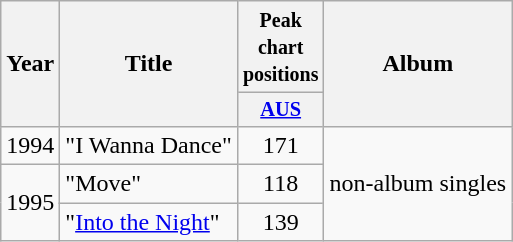<table class="wikitable">
<tr>
<th rowspan="2">Year</th>
<th rowspan="2">Title</th>
<th colspan="1"><small>Peak chart positions</small></th>
<th rowspan="2">Album</th>
</tr>
<tr>
<th style="width:3em;font-size:85%;"><a href='#'>AUS</a><br></th>
</tr>
<tr>
<td>1994</td>
<td>"I Wanna Dance"</td>
<td style="text-align:center;">171</td>
<td rowspan=5>non-album singles</td>
</tr>
<tr>
<td rowspan=2>1995</td>
<td>"Move"</td>
<td style="text-align:center;">118</td>
</tr>
<tr>
<td>"<a href='#'>Into the Night</a>"</td>
<td style="text-align:center;">139</td>
</tr>
</table>
